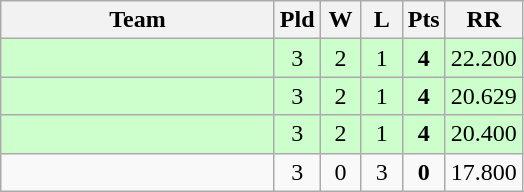<table class="wikitable" border="1" style="text-align:center;">
<tr>
<th width=175>Team</th>
<th width=20 abbr="Played">Pld</th>
<th width=20 abbr="Won">W</th>
<th width=20 abbr="Lost">L</th>
<th width=20 abbr="Points">Pts</th>
<th width=20 abbr="Run rate">RR</th>
</tr>
<tr style="background:#ccffcc;">
<td style="text-align:left;"></td>
<td>3</td>
<td>2</td>
<td>1</td>
<td><strong>4</strong></td>
<td>22.200</td>
</tr>
<tr style="background:#ccffcc;">
<td style="text-align:left;"></td>
<td>3</td>
<td>2</td>
<td>1</td>
<td><strong>4</strong></td>
<td>20.629</td>
</tr>
<tr style="background:#ccffcc;">
<td style="text-align:left;"></td>
<td>3</td>
<td>2</td>
<td>1</td>
<td><strong>4</strong></td>
<td>20.400</td>
</tr>
<tr style="background:#f9f9f9;">
<td style="text-align:left;"></td>
<td>3</td>
<td>0</td>
<td>3</td>
<td><strong>0</strong></td>
<td>17.800</td>
</tr>
</table>
